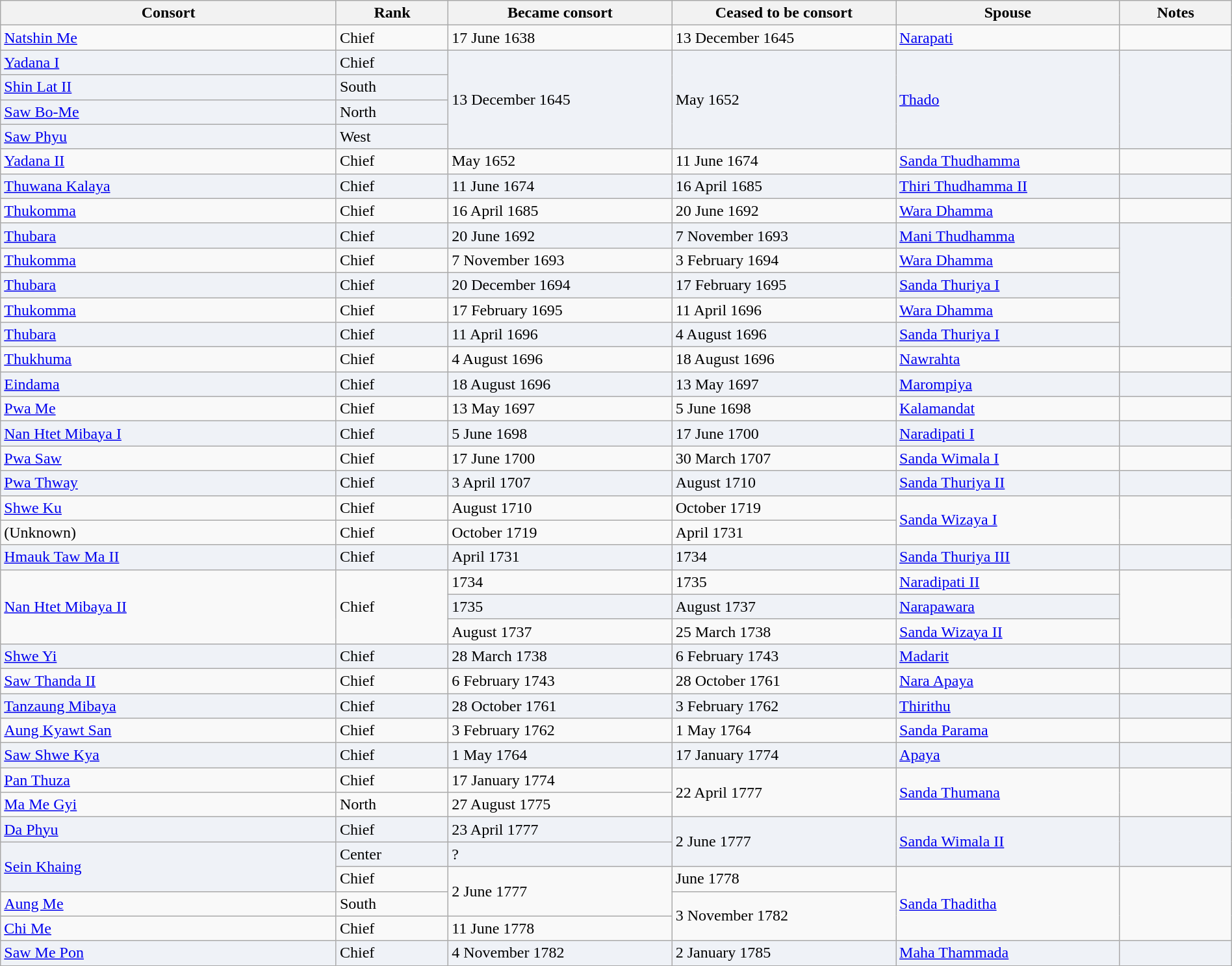<table width=100% class="wikitable">
<tr>
<th width=15%>Consort</th>
<th width=5%>Rank</th>
<th width=10%>Became consort</th>
<th width=10%>Ceased to be consort</th>
<th width=10%>Spouse</th>
<th width=5%>Notes</th>
</tr>
<tr>
<td><a href='#'>Natshin Me</a></td>
<td>Chief</td>
<td>17 June 1638</td>
<td>13 December 1645</td>
<td><a href='#'>Narapati</a></td>
<td></td>
</tr>
<tr>
<td style="background:#eff2f7"><a href='#'>Yadana I</a></td>
<td style="background:#eff2f7">Chief</td>
<td style="background:#eff2f7"  rowspan="4">13 December 1645</td>
<td style="background:#eff2f7"  rowspan="4">May 1652</td>
<td style="background:#eff2f7"  rowspan="4"><a href='#'>Thado</a></td>
<td style="background:#eff2f7"  rowspan="4"></td>
</tr>
<tr>
<td style="background:#eff2f7"><a href='#'>Shin Lat II</a></td>
<td style="background:#eff2f7">South</td>
</tr>
<tr>
<td style="background:#eff2f7"><a href='#'>Saw Bo-Me</a></td>
<td style="background:#eff2f7">North</td>
</tr>
<tr>
<td style="background:#eff2f7"><a href='#'>Saw Phyu</a></td>
<td style="background:#eff2f7">West</td>
</tr>
<tr>
<td><a href='#'>Yadana II</a></td>
<td>Chief</td>
<td>May 1652</td>
<td>11 June 1674</td>
<td><a href='#'>Sanda Thudhamma</a></td>
<td></td>
</tr>
<tr>
<td style="background:#eff2f7"><a href='#'>Thuwana Kalaya</a></td>
<td style="background:#eff2f7">Chief</td>
<td style="background:#eff2f7">11 June 1674</td>
<td style="background:#eff2f7">16 April 1685</td>
<td style="background:#eff2f7"><a href='#'>Thiri Thudhamma II</a></td>
<td style="background:#eff2f7"></td>
</tr>
<tr>
<td><a href='#'>Thukomma</a></td>
<td>Chief</td>
<td>16 April 1685</td>
<td>20 June 1692</td>
<td><a href='#'>Wara Dhamma</a></td>
<td></td>
</tr>
<tr>
<td style="background:#eff2f7"><a href='#'>Thubara</a></td>
<td style="background:#eff2f7">Chief</td>
<td style="background:#eff2f7">20 June 1692</td>
<td style="background:#eff2f7">7 November 1693</td>
<td style="background:#eff2f7"><a href='#'>Mani Thudhamma</a></td>
<td style="background:#eff2f7" rowspan="5"></td>
</tr>
<tr>
<td><a href='#'>Thukomma</a></td>
<td>Chief</td>
<td>7 November 1693</td>
<td>3 February 1694</td>
<td><a href='#'>Wara Dhamma</a></td>
</tr>
<tr>
<td style="background:#eff2f7"><a href='#'>Thubara</a></td>
<td style="background:#eff2f7">Chief</td>
<td style="background:#eff2f7">20 December 1694</td>
<td style="background:#eff2f7">17 February 1695</td>
<td style="background:#eff2f7"><a href='#'>Sanda Thuriya I</a></td>
</tr>
<tr>
<td><a href='#'>Thukomma</a></td>
<td>Chief</td>
<td>17 February 1695</td>
<td>11 April 1696</td>
<td><a href='#'>Wara Dhamma</a></td>
</tr>
<tr>
<td style="background:#eff2f7"><a href='#'>Thubara</a></td>
<td style="background:#eff2f7">Chief</td>
<td style="background:#eff2f7">11 April 1696</td>
<td style="background:#eff2f7">4 August 1696</td>
<td style="background:#eff2f7"><a href='#'>Sanda Thuriya I</a></td>
</tr>
<tr>
<td><a href='#'>Thukhuma</a></td>
<td>Chief</td>
<td>4 August 1696</td>
<td>18 August 1696</td>
<td><a href='#'>Nawrahta</a></td>
<td></td>
</tr>
<tr>
<td style="background:#eff2f7"><a href='#'>Eindama</a></td>
<td style="background:#eff2f7">Chief</td>
<td style="background:#eff2f7">18 August 1696</td>
<td style="background:#eff2f7">13 May 1697</td>
<td style="background:#eff2f7"><a href='#'>Marompiya</a></td>
<td style="background:#eff2f7"></td>
</tr>
<tr>
<td><a href='#'>Pwa Me</a></td>
<td>Chief</td>
<td>13 May 1697</td>
<td>5 June 1698</td>
<td><a href='#'>Kalamandat</a></td>
<td></td>
</tr>
<tr>
<td style="background:#eff2f7"><a href='#'>Nan Htet Mibaya I</a></td>
<td style="background:#eff2f7">Chief</td>
<td style="background:#eff2f7">5 June 1698</td>
<td style="background:#eff2f7">17 June 1700</td>
<td style="background:#eff2f7"><a href='#'>Naradipati I</a></td>
<td style="background:#eff2f7"></td>
</tr>
<tr>
<td><a href='#'>Pwa Saw</a></td>
<td>Chief</td>
<td>17 June 1700</td>
<td>30 March 1707</td>
<td><a href='#'>Sanda Wimala I</a></td>
<td></td>
</tr>
<tr>
<td style="background:#eff2f7"><a href='#'>Pwa Thway</a></td>
<td style="background:#eff2f7">Chief</td>
<td style="background:#eff2f7">3 April 1707</td>
<td style="background:#eff2f7">August 1710</td>
<td style="background:#eff2f7"><a href='#'>Sanda Thuriya II</a></td>
<td style="background:#eff2f7"></td>
</tr>
<tr>
<td><a href='#'>Shwe Ku</a></td>
<td>Chief</td>
<td>August 1710</td>
<td>October 1719</td>
<td rowspan="2"><a href='#'>Sanda Wizaya I</a></td>
<td rowspan="2"></td>
</tr>
<tr>
<td>(Unknown)</td>
<td>Chief</td>
<td>October 1719</td>
<td>April 1731</td>
</tr>
<tr>
<td style="background:#eff2f7"><a href='#'>Hmauk Taw Ma II</a></td>
<td style="background:#eff2f7">Chief</td>
<td style="background:#eff2f7">April 1731</td>
<td style="background:#eff2f7">1734</td>
<td style="background:#eff2f7"><a href='#'>Sanda Thuriya III</a></td>
<td style="background:#eff2f7"></td>
</tr>
<tr>
<td rowspan="3"><a href='#'>Nan Htet Mibaya II</a></td>
<td rowspan="3">Chief</td>
<td>1734</td>
<td>1735</td>
<td><a href='#'>Naradipati II</a></td>
<td rowspan="3"></td>
</tr>
<tr>
<td style="background:#eff2f7">1735</td>
<td style="background:#eff2f7">August 1737</td>
<td style="background:#eff2f7"><a href='#'>Narapawara</a></td>
</tr>
<tr>
<td>August 1737</td>
<td>25 March 1738</td>
<td><a href='#'>Sanda Wizaya II</a></td>
</tr>
<tr>
<td style="background:#eff2f7"><a href='#'>Shwe Yi</a></td>
<td style="background:#eff2f7">Chief</td>
<td style="background:#eff2f7">28 March 1738</td>
<td style="background:#eff2f7">6 February 1743</td>
<td style="background:#eff2f7"><a href='#'>Madarit</a></td>
<td style="background:#eff2f7"></td>
</tr>
<tr>
<td><a href='#'>Saw Thanda II</a></td>
<td>Chief</td>
<td>6 February 1743</td>
<td>28 October 1761</td>
<td><a href='#'>Nara Apaya</a></td>
<td></td>
</tr>
<tr>
<td style="background:#eff2f7"><a href='#'>Tanzaung Mibaya</a></td>
<td style="background:#eff2f7">Chief</td>
<td style="background:#eff2f7">28 October 1761</td>
<td style="background:#eff2f7">3 February 1762</td>
<td style="background:#eff2f7"><a href='#'>Thirithu</a></td>
<td style="background:#eff2f7"></td>
</tr>
<tr>
<td><a href='#'>Aung Kyawt San</a></td>
<td>Chief</td>
<td>3 February 1762</td>
<td>1 May 1764</td>
<td><a href='#'>Sanda Parama</a></td>
<td></td>
</tr>
<tr>
<td style="background:#eff2f7"><a href='#'>Saw Shwe Kya</a></td>
<td style="background:#eff2f7">Chief</td>
<td style="background:#eff2f7">1 May 1764</td>
<td style="background:#eff2f7">17 January 1774</td>
<td style="background:#eff2f7"><a href='#'>Apaya</a></td>
<td style="background:#eff2f7"></td>
</tr>
<tr>
<td><a href='#'>Pan Thuza</a></td>
<td>Chief</td>
<td>17 January 1774</td>
<td rowspan="2">22 April 1777</td>
<td rowspan="2"><a href='#'>Sanda Thumana</a></td>
<td rowspan="2"></td>
</tr>
<tr>
<td><a href='#'>Ma Me Gyi</a></td>
<td>North</td>
<td>27 August 1775</td>
</tr>
<tr>
<td style="background:#eff2f7"><a href='#'>Da Phyu</a></td>
<td style="background:#eff2f7">Chief</td>
<td style="background:#eff2f7">23 April 1777</td>
<td style="background:#eff2f7" rowspan="2">2 June 1777</td>
<td style="background:#eff2f7" rowspan="2"><a href='#'>Sanda Wimala II</a></td>
<td style="background:#eff2f7" rowspan="2"></td>
</tr>
<tr>
<td style="background:#eff2f7" rowspan="2"><a href='#'>Sein Khaing</a></td>
<td style="background:#eff2f7">Center</td>
<td style="background:#eff2f7">?</td>
</tr>
<tr>
<td>Chief</td>
<td rowspan="2">2 June 1777</td>
<td>June 1778</td>
<td rowspan="3"><a href='#'>Sanda Thaditha</a></td>
<td rowspan="3"></td>
</tr>
<tr>
<td><a href='#'>Aung Me</a></td>
<td>South</td>
<td rowspan="2">3 November 1782</td>
</tr>
<tr>
<td><a href='#'>Chi Me</a></td>
<td>Chief</td>
<td>11 June 1778</td>
</tr>
<tr>
<td style="background:#eff2f7"><a href='#'>Saw Me Pon</a></td>
<td style="background:#eff2f7">Chief</td>
<td style="background:#eff2f7">4 November 1782</td>
<td style="background:#eff2f7">2 January 1785</td>
<td style="background:#eff2f7"><a href='#'>Maha Thammada</a></td>
<td style="background:#eff2f7"></td>
</tr>
</table>
